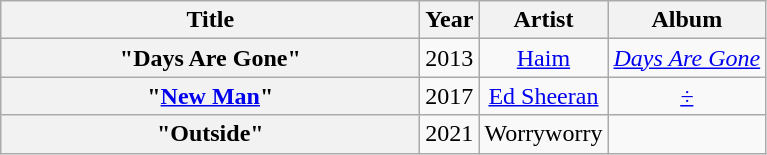<table class="wikitable plainrowheaders" style="text-align:center;">
<tr>
<th scope="col" style="width:17em;">Title</th>
<th scope="col">Year</th>
<th scope="col">Artist</th>
<th scope="col">Album</th>
</tr>
<tr>
<th scope="row">"Days Are Gone"</th>
<td>2013</td>
<td><a href='#'>Haim</a></td>
<td><em><a href='#'>Days Are Gone</a></em></td>
</tr>
<tr>
<th scope="row">"<a href='#'>New Man</a>"</th>
<td>2017</td>
<td><a href='#'>Ed Sheeran</a></td>
<td><em><a href='#'>÷</a></em></td>
</tr>
<tr>
<th scope="row">"Outside"</th>
<td>2021</td>
<td>Worryworry</td>
<td></td>
</tr>
</table>
